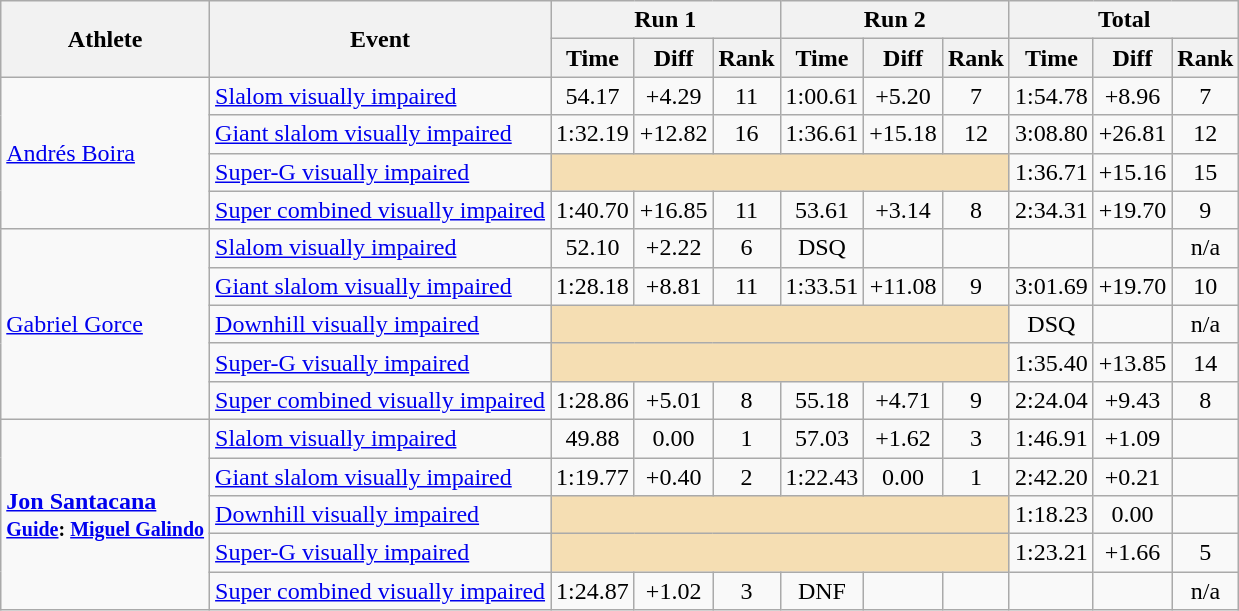<table class="wikitable" style="font-size:100%">
<tr>
<th rowspan="2">Athlete</th>
<th rowspan="2">Event</th>
<th colspan="3">Run 1</th>
<th colspan="3">Run 2</th>
<th colspan="3">Total</th>
</tr>
<tr>
<th>Time</th>
<th>Diff</th>
<th>Rank</th>
<th>Time</th>
<th>Diff</th>
<th>Rank</th>
<th>Time</th>
<th>Diff</th>
<th>Rank</th>
</tr>
<tr>
<td rowspan=4><a href='#'>Andrés Boira</a></td>
<td><a href='#'>Slalom visually impaired</a></td>
<td align="center">54.17</td>
<td align="center">+4.29</td>
<td align="center">11</td>
<td align="center">1:00.61</td>
<td align="center">+5.20</td>
<td align="center">7</td>
<td align="center">1:54.78</td>
<td align="center">+8.96</td>
<td align="center">7</td>
</tr>
<tr>
<td><a href='#'>Giant slalom visually impaired</a></td>
<td align="center">1:32.19</td>
<td align="center">+12.82</td>
<td align="center">16</td>
<td align="center">1:36.61</td>
<td align="center">+15.18</td>
<td align="center">12</td>
<td align="center">3:08.80</td>
<td align="center">+26.81</td>
<td align="center">12</td>
</tr>
<tr>
<td><a href='#'>Super-G visually impaired</a></td>
<td colspan="6" bgcolor="wheat"></td>
<td align="center">1:36.71</td>
<td align="center">+15.16</td>
<td align="center">15</td>
</tr>
<tr>
<td><a href='#'>Super combined visually impaired</a></td>
<td align="center">1:40.70</td>
<td align="center">+16.85</td>
<td align="center">11</td>
<td align="center">53.61</td>
<td align="center">+3.14</td>
<td align="center">8</td>
<td align="center">2:34.31</td>
<td align="center">+19.70</td>
<td align="center">9</td>
</tr>
<tr>
<td rowspan=5><a href='#'>Gabriel Gorce</a></td>
<td><a href='#'>Slalom visually impaired</a></td>
<td align="center">52.10</td>
<td align="center">+2.22</td>
<td align="center">6</td>
<td align="center">DSQ</td>
<td align="center"></td>
<td align="center"></td>
<td align="center"></td>
<td align="center"></td>
<td align="center">n/a</td>
</tr>
<tr>
<td><a href='#'>Giant slalom visually impaired</a></td>
<td align="center">1:28.18</td>
<td align="center">+8.81</td>
<td align="center">11</td>
<td align="center">1:33.51</td>
<td align="center">+11.08</td>
<td align="center">9</td>
<td align="center">3:01.69</td>
<td align="center">+19.70</td>
<td align="center">10</td>
</tr>
<tr>
<td><a href='#'>Downhill visually impaired</a></td>
<td colspan="6" bgcolor="wheat"></td>
<td align="center">DSQ</td>
<td align="center"></td>
<td align="center">n/a</td>
</tr>
<tr>
<td><a href='#'>Super-G visually impaired</a></td>
<td colspan="6" bgcolor="wheat"></td>
<td align="center">1:35.40</td>
<td align="center">+13.85</td>
<td align="center">14</td>
</tr>
<tr>
<td><a href='#'>Super combined visually impaired</a></td>
<td align="center">1:28.86</td>
<td align="center">+5.01</td>
<td align="center">8</td>
<td align="center">55.18</td>
<td align="center">+4.71</td>
<td align="center">9</td>
<td align="center">2:24.04</td>
<td align="center">+9.43</td>
<td align="center">8</td>
</tr>
<tr>
<td rowspan=5><strong><a href='#'>Jon Santacana</a><br><small><a href='#'>Guide</a>: <a href='#'>Miguel Galindo</a></small></strong></td>
<td><a href='#'>Slalom visually impaired</a></td>
<td align="center">49.88</td>
<td align="center">0.00</td>
<td align="center">1</td>
<td align="center">57.03</td>
<td align="center">+1.62</td>
<td align="center">3</td>
<td align="center">1:46.91</td>
<td align="center">+1.09</td>
<td align="center"></td>
</tr>
<tr>
<td><a href='#'>Giant slalom visually impaired</a></td>
<td align="center">1:19.77</td>
<td align="center">+0.40</td>
<td align="center">2</td>
<td align="center">1:22.43</td>
<td align="center">0.00</td>
<td align="center">1</td>
<td align="center">2:42.20</td>
<td align="center">+0.21</td>
<td align="center"></td>
</tr>
<tr>
<td><a href='#'>Downhill visually impaired</a></td>
<td colspan="6" bgcolor="wheat"></td>
<td align="center">1:18.23</td>
<td align="center">0.00</td>
<td align="center"></td>
</tr>
<tr>
<td><a href='#'>Super-G visually impaired</a></td>
<td colspan="6" bgcolor="wheat"></td>
<td align="center">1:23.21</td>
<td align="center">+1.66</td>
<td align="center">5</td>
</tr>
<tr>
<td><a href='#'>Super combined visually impaired</a></td>
<td align="center">1:24.87</td>
<td align="center">+1.02</td>
<td align="center">3</td>
<td align="center">DNF</td>
<td align="center"></td>
<td align="center"></td>
<td align="center"></td>
<td align="center"></td>
<td align="center">n/a</td>
</tr>
</table>
